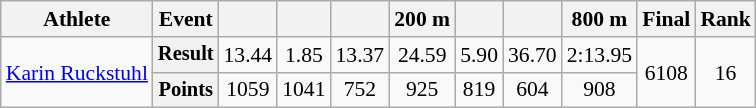<table class="wikitable" style="font-size:90%">
<tr>
<th>Athlete</th>
<th>Event</th>
<th></th>
<th></th>
<th></th>
<th>200 m</th>
<th></th>
<th></th>
<th>800 m</th>
<th>Final</th>
<th>Rank</th>
</tr>
<tr align=center>
<td align=left rowspan=2><a href='#'>Karin Ruckstuhl</a></td>
<th style="font-size:95%">Result</th>
<td>13.44</td>
<td>1.85</td>
<td>13.37</td>
<td>24.59</td>
<td>5.90</td>
<td>36.70</td>
<td>2:13.95</td>
<td rowspan=2>6108</td>
<td rowspan=2>16</td>
</tr>
<tr align=center>
<th style="font-size:95%">Points</th>
<td>1059</td>
<td>1041</td>
<td>752</td>
<td>925</td>
<td>819</td>
<td>604</td>
<td>908</td>
</tr>
</table>
